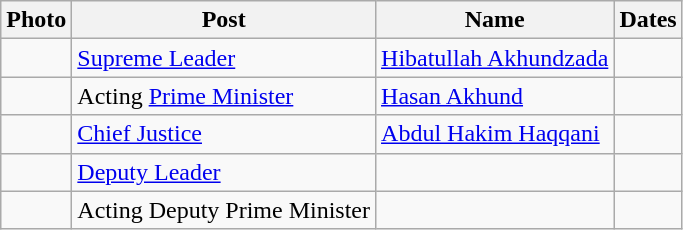<table class="wikitable">
<tr>
<th>Photo</th>
<th>Post</th>
<th>Name</th>
<th>Dates</th>
</tr>
<tr>
<td></td>
<td><a href='#'>Supreme Leader</a></td>
<td><a href='#'>Hibatullah Akhundzada</a></td>
<td></td>
</tr>
<tr>
<td></td>
<td>Acting <a href='#'>Prime Minister</a></td>
<td><a href='#'>Hasan Akhund</a></td>
<td></td>
</tr>
<tr>
<td></td>
<td><a href='#'>Chief Justice</a></td>
<td><a href='#'>Abdul Hakim Haqqani</a></td>
<td></td>
</tr>
<tr>
<td></td>
<td><a href='#'>Deputy Leader</a></td>
<td></td>
<td></td>
</tr>
<tr>
<td></td>
<td>Acting Deputy Prime Minister</td>
<td></td>
<td></td>
</tr>
</table>
